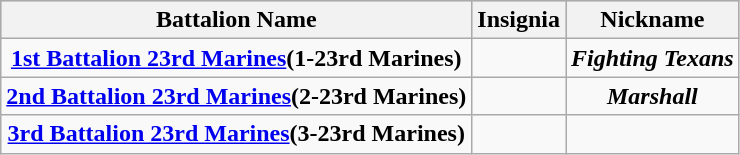<table class="wikitable sortable" style="text-align:center;">
<tr bgcolor="#CCCCCC">
<th><strong>Battalion Name</strong></th>
<th><strong>Insignia</strong></th>
<th><strong>Nickname</strong></th>
</tr>
<tr>
<td><strong><a href='#'>1st Battalion 23rd Marines</a>(1-23rd Marines)</strong></td>
<td></td>
<td><strong><em>Fighting Texans</em></strong></td>
</tr>
<tr>
<td><strong><a href='#'>2nd Battalion 23rd Marines</a>(2-23rd Marines)</strong></td>
<td></td>
<td><strong><em>Marshall</em></strong></td>
</tr>
<tr>
<td><strong><a href='#'>3rd Battalion 23rd Marines</a>(3-23rd Marines)</strong></td>
<td></td>
<td> </td>
</tr>
</table>
